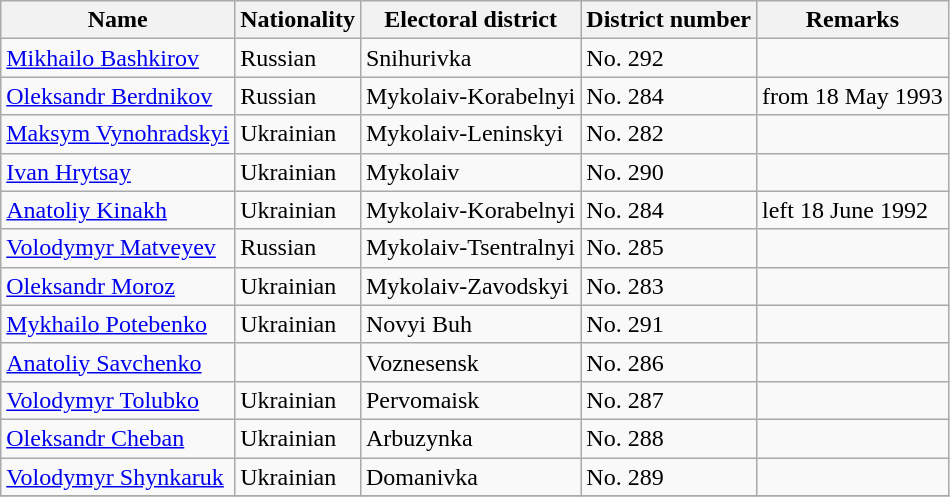<table class="wikitable standard sortable">
<tr>
<th>Name</th>
<th>Nationality</th>
<th>Electoral district</th>
<th>District number</th>
<th>Remarks</th>
</tr>
<tr>
<td><a href='#'>Mikhailo Bashkirov</a></td>
<td>Russian</td>
<td>Snihurivka</td>
<td>No. 292</td>
<td></td>
</tr>
<tr>
<td><a href='#'>Oleksandr Berdnikov</a></td>
<td>Russian</td>
<td>Mykolaiv-Korabelnyi</td>
<td>No. 284</td>
<td>from 18 May 1993</td>
</tr>
<tr>
<td><a href='#'>Maksym Vynohradskyi</a></td>
<td>Ukrainian</td>
<td>Mykolaiv-Leninskyi</td>
<td>No. 282</td>
<td></td>
</tr>
<tr>
<td><a href='#'>Ivan Hrytsay</a></td>
<td>Ukrainian</td>
<td>Mykolaiv</td>
<td>No. 290</td>
<td></td>
</tr>
<tr>
<td><a href='#'>Anatoliy Kinakh</a></td>
<td>Ukrainian</td>
<td>Mykolaiv-Korabelnyi</td>
<td>No. 284</td>
<td>left 18 June 1992</td>
</tr>
<tr>
<td><a href='#'>Volodymyr Matveyev</a></td>
<td>Russian</td>
<td>Mykolaiv-Tsentralnyi</td>
<td>No. 285</td>
<td></td>
</tr>
<tr>
<td><a href='#'>Oleksandr Moroz</a></td>
<td>Ukrainian</td>
<td>Mykolaiv-Zavodskyi</td>
<td>No. 283</td>
<td></td>
</tr>
<tr>
<td><a href='#'>Mykhailo Potebenko</a></td>
<td>Ukrainian</td>
<td>Novyi Buh</td>
<td>No. 291</td>
<td></td>
</tr>
<tr>
<td><a href='#'>Anatoliy Savchenko</a></td>
<td></td>
<td>Voznesensk</td>
<td>No. 286</td>
<td></td>
</tr>
<tr>
<td><a href='#'>Volodymyr Tolubko</a></td>
<td>Ukrainian</td>
<td>Pervomaisk</td>
<td>No. 287</td>
<td></td>
</tr>
<tr>
<td><a href='#'>Oleksandr Cheban</a></td>
<td>Ukrainian</td>
<td>Arbuzynka</td>
<td>No. 288</td>
<td></td>
</tr>
<tr>
<td><a href='#'>Volodymyr Shynkaruk</a></td>
<td>Ukrainian</td>
<td>Domanivka</td>
<td>No. 289</td>
<td></td>
</tr>
<tr>
</tr>
</table>
